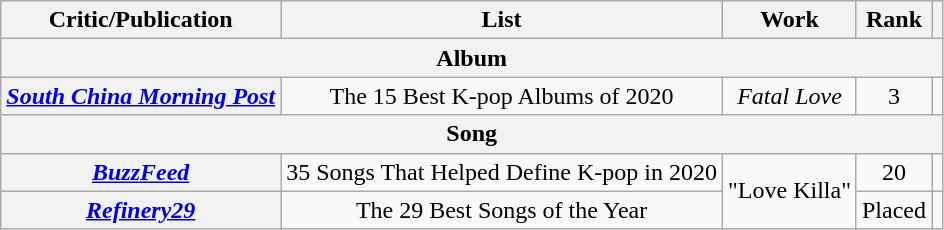<table class="wikitable plainrowheaders sortable">
<tr>
<th>Critic/Publication</th>
<th scope="col" class="unsortable">List</th>
<th scope="col" class="unsortable">Work</th>
<th data-sort-type="number">Rank</th>
<th scope="col" class="unsortable"></th>
</tr>
<tr>
<th align="center" colspan="5">Album</th>
</tr>
<tr>
<th scope="row"><em><a href='#'>South China Morning Post</a></em></th>
<td align="center">The 15 Best K-pop Albums of 2020</td>
<td align="center"><em>Fatal Love</em></td>
<td align="center">3</td>
<td align="center"></td>
</tr>
<tr>
<th align="center" colspan="5">Song</th>
</tr>
<tr>
<th scope="row"><em><a href='#'>BuzzFeed</a></em></th>
<td align="center">35 Songs That Helped Define K-pop in 2020</td>
<td rowspan="3" align="center">"Love Killa"</td>
<td align="center">20</td>
<td align="center"></td>
</tr>
<tr>
<th scope="row"><em><a href='#'>Refinery29</a></em></th>
<td align="center">The 29 Best Songs of the Year</td>
<td align="center">Placed</td>
<td align="center"></td>
</tr>
</table>
